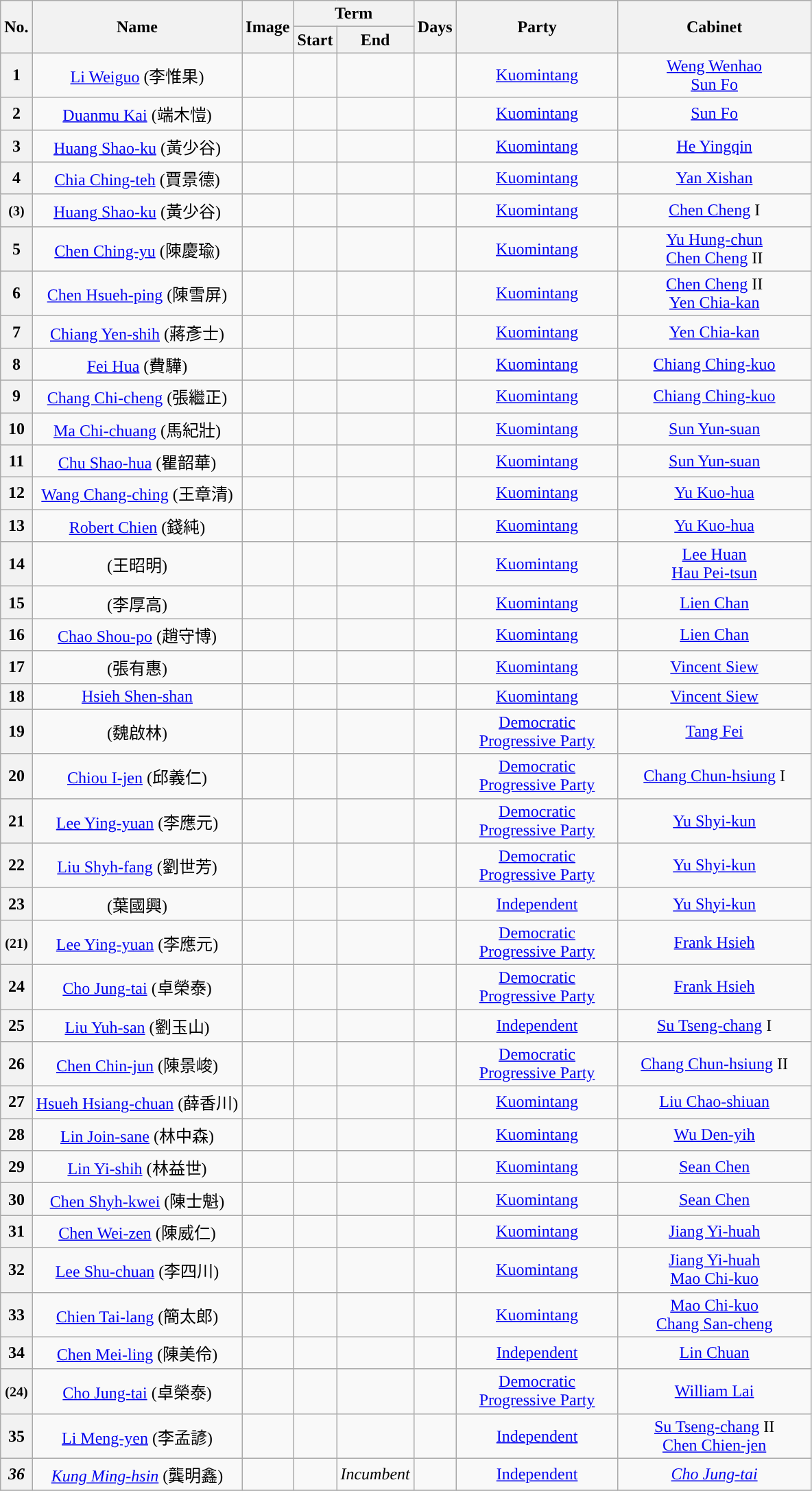<table class="wikitable sortable" style="font-size:100%;text-align:center;">
<tr>
<th rowspan=2>No.</th>
<th rowspan=2>Name</th>
<th rowspan=2 class="unsortable">Image</th>
<th colspan=2>Term</th>
<th rowspan=2>Days</th>
<th rowspan=2  width="150">Party</th>
<th rowspan=2  width="180">Cabinet</th>
</tr>
<tr>
<th>Start</th>
<th>End</th>
</tr>
<tr>
<th style="background:">1</th>
<td><a href='#'>Li Weiguo</a> (李惟果)</td>
<td></td>
<td></td>
<td></td>
<td></td>
<td><a href='#'>Kuomintang</a></td>
<td><a href='#'>Weng Wenhao</a><br><a href='#'>Sun Fo</a></td>
</tr>
<tr>
<th style="background:">2</th>
<td><a href='#'>Duanmu Kai</a> (端木愷)</td>
<td></td>
<td></td>
<td></td>
<td></td>
<td><a href='#'>Kuomintang</a></td>
<td><a href='#'>Sun Fo</a></td>
</tr>
<tr>
<th style="background:">3</th>
<td><a href='#'>Huang Shao-ku</a> (黃少谷)</td>
<td></td>
<td></td>
<td></td>
<td></td>
<td><a href='#'>Kuomintang</a></td>
<td><a href='#'>He Yingqin</a></td>
</tr>
<tr>
<th style="background:">4</th>
<td><a href='#'>Chia Ching-teh</a> (賈景德)</td>
<td></td>
<td></td>
<td></td>
<td></td>
<td><a href='#'>Kuomintang</a></td>
<td><a href='#'>Yan Xishan</a></td>
</tr>
<tr>
<th style="background:"><small>(3)</small></th>
<td><a href='#'>Huang Shao-ku</a> (黃少谷)</td>
<td></td>
<td></td>
<td></td>
<td></td>
<td><a href='#'>Kuomintang</a></td>
<td><a href='#'>Chen Cheng</a> I</td>
</tr>
<tr>
<th style="background:">5</th>
<td><a href='#'>Chen Ching-yu</a> (陳慶瑜)</td>
<td></td>
<td></td>
<td></td>
<td></td>
<td><a href='#'>Kuomintang</a></td>
<td><a href='#'>Yu Hung-chun</a><br><a href='#'>Chen Cheng</a> II</td>
</tr>
<tr>
<th style="background:">6</th>
<td><a href='#'>Chen Hsueh-ping</a> (陳雪屏)</td>
<td></td>
<td></td>
<td></td>
<td></td>
<td><a href='#'>Kuomintang</a></td>
<td><a href='#'>Chen Cheng</a> II<br><a href='#'>Yen Chia-kan</a></td>
</tr>
<tr>
<th style="background:">7</th>
<td><a href='#'>Chiang Yen-shih</a> (蔣彥士)</td>
<td></td>
<td></td>
<td></td>
<td></td>
<td><a href='#'>Kuomintang</a></td>
<td><a href='#'>Yen Chia-kan</a></td>
</tr>
<tr>
<th style="background:">8</th>
<td><a href='#'>Fei Hua</a> (費驊)</td>
<td></td>
<td></td>
<td></td>
<td></td>
<td><a href='#'>Kuomintang</a></td>
<td><a href='#'>Chiang Ching-kuo</a></td>
</tr>
<tr>
<th style="background:">9</th>
<td><a href='#'>Chang Chi-cheng</a> (張繼正)</td>
<td></td>
<td></td>
<td></td>
<td></td>
<td><a href='#'>Kuomintang</a></td>
<td><a href='#'>Chiang Ching-kuo</a></td>
</tr>
<tr>
<th style="background:">10</th>
<td><a href='#'>Ma Chi-chuang</a> (馬紀壯)</td>
<td></td>
<td></td>
<td></td>
<td></td>
<td><a href='#'>Kuomintang</a></td>
<td><a href='#'>Sun Yun-suan</a></td>
</tr>
<tr>
<th style="background:">11</th>
<td><a href='#'>Chu Shao-hua</a> (瞿韶華)</td>
<td></td>
<td></td>
<td></td>
<td></td>
<td><a href='#'>Kuomintang</a></td>
<td><a href='#'>Sun Yun-suan</a></td>
</tr>
<tr>
<th style="background:">12</th>
<td><a href='#'>Wang Chang-ching</a> (王章清)</td>
<td></td>
<td></td>
<td></td>
<td></td>
<td><a href='#'>Kuomintang</a></td>
<td><a href='#'>Yu Kuo-hua</a></td>
</tr>
<tr>
<th style="background:">13</th>
<td><a href='#'>Robert Chien</a> (錢純)</td>
<td></td>
<td></td>
<td></td>
<td></td>
<td><a href='#'>Kuomintang</a></td>
<td><a href='#'>Yu Kuo-hua</a></td>
</tr>
<tr>
<th style="background:">14</th>
<td> (王昭明)</td>
<td></td>
<td></td>
<td></td>
<td></td>
<td><a href='#'>Kuomintang</a></td>
<td><a href='#'>Lee Huan</a><br><a href='#'>Hau Pei-tsun</a></td>
</tr>
<tr>
<th style="background:">15</th>
<td> (李厚高)</td>
<td></td>
<td></td>
<td></td>
<td></td>
<td><a href='#'>Kuomintang</a></td>
<td><a href='#'>Lien Chan</a></td>
</tr>
<tr>
<th style="background:">16</th>
<td><a href='#'>Chao Shou-po</a> (趙守博)</td>
<td></td>
<td></td>
<td></td>
<td></td>
<td><a href='#'>Kuomintang</a></td>
<td><a href='#'>Lien Chan</a></td>
</tr>
<tr>
<th style="background:">17</th>
<td> (張有惠)</td>
<td></td>
<td></td>
<td></td>
<td></td>
<td><a href='#'>Kuomintang</a></td>
<td><a href='#'>Vincent Siew</a></td>
</tr>
<tr>
<th style="background:">18</th>
<td><a href='#'>Hsieh Shen-shan</a></td>
<td></td>
<td></td>
<td></td>
<td></td>
<td><a href='#'>Kuomintang</a></td>
<td><a href='#'>Vincent Siew</a></td>
</tr>
<tr>
<th style="background:">19</th>
<td> (魏啟林)</td>
<td></td>
<td></td>
<td></td>
<td></td>
<td><a href='#'>Democratic Progressive Party</a></td>
<td><a href='#'>Tang Fei</a></td>
</tr>
<tr>
<th style="background:">20</th>
<td><a href='#'>Chiou I-jen</a> (邱義仁)</td>
<td></td>
<td></td>
<td></td>
<td></td>
<td><a href='#'>Democratic Progressive Party</a></td>
<td><a href='#'>Chang Chun-hsiung</a> I</td>
</tr>
<tr>
<th style="background:">21</th>
<td><a href='#'>Lee Ying-yuan</a> (李應元)</td>
<td></td>
<td></td>
<td></td>
<td></td>
<td><a href='#'>Democratic Progressive Party</a></td>
<td><a href='#'>Yu Shyi-kun</a></td>
</tr>
<tr>
<th style="background:">22</th>
<td><a href='#'>Liu Shyh-fang</a> (劉世芳)</td>
<td></td>
<td></td>
<td></td>
<td></td>
<td><a href='#'>Democratic Progressive Party</a></td>
<td><a href='#'>Yu Shyi-kun</a></td>
</tr>
<tr>
<th style="background:">23</th>
<td> (葉國興)</td>
<td></td>
<td></td>
<td></td>
<td></td>
<td><a href='#'>Independent</a></td>
<td><a href='#'>Yu Shyi-kun</a></td>
</tr>
<tr>
<th style="background:"><small>(21)</small></th>
<td><a href='#'>Lee Ying-yuan</a> (李應元)</td>
<td></td>
<td></td>
<td></td>
<td></td>
<td><a href='#'>Democratic Progressive Party</a></td>
<td><a href='#'>Frank Hsieh</a></td>
</tr>
<tr>
<th style="background:">24</th>
<td><a href='#'>Cho Jung-tai</a> (卓榮泰)</td>
<td></td>
<td></td>
<td></td>
<td></td>
<td><a href='#'>Democratic Progressive Party</a></td>
<td><a href='#'>Frank Hsieh</a></td>
</tr>
<tr>
<th style="background:">25</th>
<td><a href='#'>Liu Yuh-san</a> (劉玉山)</td>
<td></td>
<td></td>
<td></td>
<td></td>
<td><a href='#'>Independent</a></td>
<td><a href='#'>Su Tseng-chang</a> I</td>
</tr>
<tr>
<th style="background:">26</th>
<td><a href='#'>Chen Chin-jun</a> (陳景峻)</td>
<td></td>
<td></td>
<td></td>
<td></td>
<td><a href='#'>Democratic Progressive Party</a></td>
<td><a href='#'>Chang Chun-hsiung</a> II</td>
</tr>
<tr>
<th style="background:">27</th>
<td><a href='#'>Hsueh Hsiang-chuan</a> (薛香川)</td>
<td></td>
<td></td>
<td></td>
<td></td>
<td><a href='#'>Kuomintang</a></td>
<td><a href='#'>Liu Chao-shiuan</a></td>
</tr>
<tr>
<th style="background:">28</th>
<td><a href='#'>Lin Join-sane</a> (林中森)</td>
<td></td>
<td></td>
<td></td>
<td></td>
<td><a href='#'>Kuomintang</a></td>
<td><a href='#'>Wu Den-yih</a></td>
</tr>
<tr>
<th style="background:">29</th>
<td><a href='#'>Lin Yi-shih</a> (林益世)</td>
<td></td>
<td></td>
<td></td>
<td></td>
<td><a href='#'>Kuomintang</a></td>
<td><a href='#'>Sean Chen</a></td>
</tr>
<tr>
<th style="background:">30</th>
<td><a href='#'>Chen Shyh-kwei</a> (陳士魁)</td>
<td></td>
<td></td>
<td></td>
<td></td>
<td><a href='#'>Kuomintang</a></td>
<td><a href='#'>Sean Chen</a></td>
</tr>
<tr>
<th style="background:">31</th>
<td><a href='#'>Chen Wei-zen</a> (陳威仁)</td>
<td></td>
<td></td>
<td></td>
<td></td>
<td><a href='#'>Kuomintang</a></td>
<td><a href='#'>Jiang Yi-huah</a></td>
</tr>
<tr>
<th style="background:">32</th>
<td><a href='#'>Lee Shu-chuan</a> (李四川)</td>
<td></td>
<td></td>
<td></td>
<td></td>
<td><a href='#'>Kuomintang</a></td>
<td><a href='#'>Jiang Yi-huah</a><br><a href='#'>Mao Chi-kuo</a></td>
</tr>
<tr>
<th style="background:">33</th>
<td><a href='#'>Chien Tai-lang</a> (簡太郎)</td>
<td></td>
<td></td>
<td></td>
<td></td>
<td><a href='#'>Kuomintang</a></td>
<td><a href='#'>Mao Chi-kuo</a><br><a href='#'>Chang San-cheng</a></td>
</tr>
<tr>
<th style="background:">34</th>
<td><a href='#'>Chen Mei-ling</a> (陳美伶)</td>
<td></td>
<td></td>
<td></td>
<td></td>
<td><a href='#'>Independent</a></td>
<td><a href='#'>Lin Chuan</a></td>
</tr>
<tr>
<th style="background:"><small>(24)</small></th>
<td><a href='#'>Cho Jung-tai</a> (卓榮泰)</td>
<td></td>
<td></td>
<td></td>
<td></td>
<td><a href='#'>Democratic Progressive Party</a></td>
<td><a href='#'>William Lai</a></td>
</tr>
<tr>
<th style="background:">35</th>
<td><a href='#'>Li Meng-yen</a> (李孟諺)</td>
<td></td>
<td></td>
<td></td>
<td></td>
<td><a href='#'>Independent</a></td>
<td><a href='#'>Su Tseng-chang</a> II<br><a href='#'>Chen Chien-jen</a></td>
</tr>
<tr>
<th style="background:"><em>36</em></th>
<td><em><a href='#'>Kung Ming-hsin</a></em> (龔明鑫)</td>
<td></td>
<td></td>
<td><em>Incumbent</em></td>
<td></td>
<td><a href='#'>Independent</a></td>
<td><em><a href='#'>Cho Jung-tai</a></em></td>
</tr>
<tr>
</tr>
</table>
